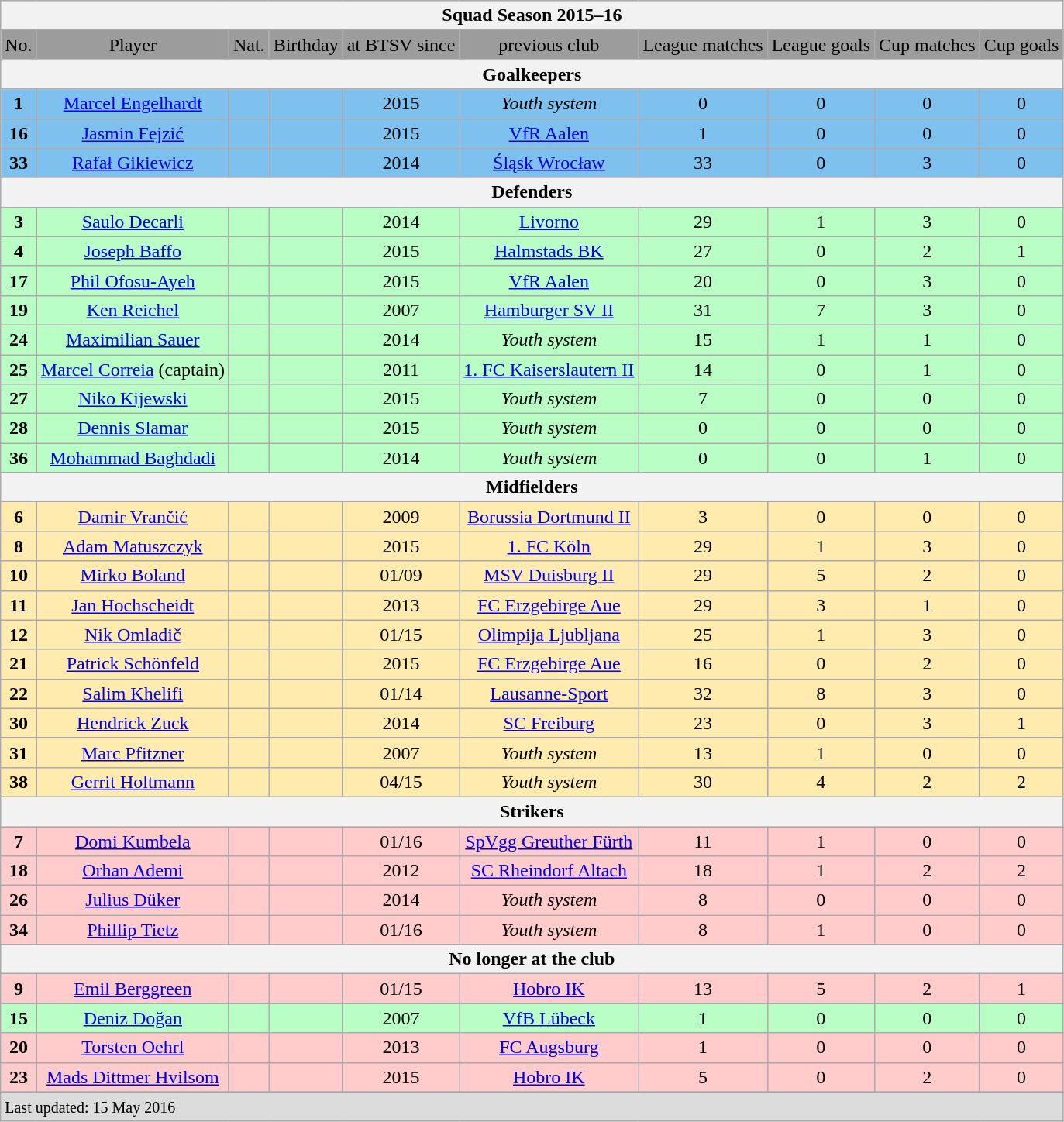<table class="wikitable">
<tr style="text-align:center; background:#dcdcdc;">
<th colspan="10">Squad Season 2015–16</th>
</tr>
<tr style="text-align:center; background:#9c9c9c;">
<td>No.</td>
<td>Player</td>
<td>Nat.</td>
<td>Birthday</td>
<td>at BTSV since</td>
<td>previous club</td>
<td>League matches</td>
<td>League goals</td>
<td>Cup matches</td>
<td>Cup goals</td>
</tr>
<tr style="text-align:center; background:#dcdcdc;">
<th colspan="10">Goalkeepers</th>
</tr>
<tr style="text-align:center; background:#7ec0ee;">
<td><strong>1</strong></td>
<td><a href='#'>Marcel Engelhardt</a></td>
<td></td>
<td></td>
<td>2015</td>
<td><em>Youth system</em></td>
<td>0</td>
<td>0</td>
<td>0</td>
<td>0</td>
</tr>
<tr style="text-align:center; background:#7ec0ee;">
<td><strong>16</strong></td>
<td><a href='#'>Jasmin Fejzić</a></td>
<td></td>
<td></td>
<td>2015</td>
<td><a href='#'>VfR Aalen</a></td>
<td>1</td>
<td>0</td>
<td>0</td>
<td>0</td>
</tr>
<tr style="text-align:center; background:#7ec0ee;">
<td><strong>33</strong></td>
<td><a href='#'>Rafał Gikiewicz</a></td>
<td></td>
<td></td>
<td>2014</td>
<td><a href='#'>Śląsk Wrocław</a></td>
<td>33</td>
<td>0</td>
<td>3</td>
<td>0</td>
</tr>
<tr style="text-align:center; background:#dcdcdc;">
<th colspan="10">Defenders</th>
</tr>
<tr style="text-align:center; background:#b9ffc5;">
<td><strong>3</strong></td>
<td><a href='#'>Saulo Decarli</a></td>
<td></td>
<td></td>
<td>2014</td>
<td><a href='#'>Livorno</a></td>
<td>29</td>
<td>1</td>
<td>3</td>
<td>0</td>
</tr>
<tr style="text-align:center; background:#b9ffc5;">
<td><strong>4</strong></td>
<td><a href='#'>Joseph Baffo</a></td>
<td></td>
<td></td>
<td>2015</td>
<td><a href='#'>Halmstads BK</a></td>
<td>27</td>
<td>0</td>
<td>2</td>
<td>1</td>
</tr>
<tr style="text-align:center; background:#b9ffc5;">
<td><strong>17</strong></td>
<td><a href='#'>Phil Ofosu-Ayeh</a></td>
<td></td>
<td></td>
<td>2015</td>
<td><a href='#'>VfR Aalen</a></td>
<td>20</td>
<td>0</td>
<td>3</td>
<td>0</td>
</tr>
<tr style="text-align:center; background:#b9ffc5;">
<td><strong>19</strong></td>
<td><a href='#'>Ken Reichel</a></td>
<td></td>
<td></td>
<td>2007</td>
<td><a href='#'>Hamburger SV II</a></td>
<td>31</td>
<td>7</td>
<td>3</td>
<td>0</td>
</tr>
<tr style="text-align:center; background:#b9ffc5;">
<td><strong>24</strong></td>
<td><a href='#'>Maximilian Sauer</a></td>
<td></td>
<td></td>
<td>2014</td>
<td><em>Youth system</em></td>
<td>15</td>
<td>1</td>
<td>1</td>
<td>0</td>
</tr>
<tr style="text-align:center; background:#b9ffc5;">
<td><strong>25</strong></td>
<td><a href='#'>Marcel Correia</a> (captain)</td>
<td></td>
<td></td>
<td>2011</td>
<td><a href='#'>1. FC Kaiserslautern II</a></td>
<td>14</td>
<td>0</td>
<td>1</td>
<td>0</td>
</tr>
<tr style="text-align:center; background:#b9ffc5;">
<td><strong>27</strong></td>
<td><a href='#'>Niko Kijewski</a></td>
<td></td>
<td></td>
<td>2015</td>
<td><em>Youth system</em></td>
<td>7</td>
<td>0</td>
<td>0</td>
<td>0</td>
</tr>
<tr style="text-align:center; background:#b9ffc5;">
<td><strong>28</strong></td>
<td><a href='#'>Dennis Slamar</a></td>
<td></td>
<td></td>
<td>2015</td>
<td><em>Youth system</em></td>
<td>0</td>
<td>0</td>
<td>0</td>
<td>0</td>
</tr>
<tr style="text-align:center; background:#b9ffc5;">
<td><strong>36</strong></td>
<td><a href='#'>Mohammad Baghdadi</a></td>
<td></td>
<td></td>
<td>2014</td>
<td><em>Youth system</em></td>
<td>0</td>
<td>0</td>
<td>1</td>
<td>0</td>
</tr>
<tr style="text-align:center; background:#dcdcdc;">
<th colspan="10">Midfielders</th>
</tr>
<tr style="text-align:center; background:#ffebad;">
<td><strong>6</strong></td>
<td><a href='#'>Damir Vrančić</a></td>
<td></td>
<td></td>
<td>2009</td>
<td><a href='#'>Borussia Dortmund II</a></td>
<td>3</td>
<td>0</td>
<td>0</td>
<td>0</td>
</tr>
<tr style="text-align:center; background:#ffebad;">
<td><strong>8</strong></td>
<td><a href='#'>Adam Matuszczyk</a></td>
<td></td>
<td></td>
<td>2015</td>
<td><a href='#'>1. FC Köln</a></td>
<td>29</td>
<td>1</td>
<td>3</td>
<td>0</td>
</tr>
<tr style="text-align:center; background:#ffebad;">
<td><strong>10</strong></td>
<td><a href='#'>Mirko Boland</a></td>
<td></td>
<td></td>
<td>01/09</td>
<td><a href='#'>MSV Duisburg II</a></td>
<td>29</td>
<td>5</td>
<td>2</td>
<td>0</td>
</tr>
<tr style="text-align:center; background:#ffebad;">
<td><strong>11</strong></td>
<td><a href='#'>Jan Hochscheidt</a></td>
<td></td>
<td></td>
<td>2013</td>
<td><a href='#'>FC Erzgebirge Aue</a></td>
<td>29</td>
<td>3</td>
<td>1</td>
<td>0</td>
</tr>
<tr style="text-align:center; background:#ffebad;">
<td><strong>12</strong></td>
<td><a href='#'>Nik Omladič</a></td>
<td></td>
<td></td>
<td>01/15</td>
<td><a href='#'>Olimpija Ljubljana</a></td>
<td>25</td>
<td>1</td>
<td>3</td>
<td>0</td>
</tr>
<tr style="text-align:center; background:#ffebad;">
<td><strong>21</strong></td>
<td><a href='#'>Patrick Schönfeld</a></td>
<td></td>
<td></td>
<td>2015</td>
<td><a href='#'>FC Erzgebirge Aue</a></td>
<td>16</td>
<td>0</td>
<td>2</td>
<td>0</td>
</tr>
<tr style="text-align:center; background:#ffebad;">
<td><strong>22</strong></td>
<td><a href='#'>Salim Khelifi</a></td>
<td></td>
<td></td>
<td>01/14</td>
<td><a href='#'>Lausanne-Sport</a></td>
<td>32</td>
<td>8</td>
<td>3</td>
<td>0</td>
</tr>
<tr style="text-align:center; background:#ffebad;">
<td><strong>30</strong></td>
<td><a href='#'>Hendrick Zuck</a></td>
<td></td>
<td></td>
<td>2014</td>
<td><a href='#'>SC Freiburg</a></td>
<td>23</td>
<td>0</td>
<td>3</td>
<td>1</td>
</tr>
<tr style="text-align:center; background:#ffebad;">
<td><strong>31</strong></td>
<td><a href='#'>Marc Pfitzner</a></td>
<td></td>
<td></td>
<td>2007</td>
<td><em>Youth system</em></td>
<td>13</td>
<td>1</td>
<td>0</td>
<td>0</td>
</tr>
<tr style="text-align:center; background:#ffebad;">
<td><strong>38</strong></td>
<td><a href='#'>Gerrit Holtmann</a></td>
<td></td>
<td></td>
<td>04/15</td>
<td><em>Youth system</em></td>
<td>30</td>
<td>4</td>
<td>2</td>
<td>2</td>
</tr>
<tr style="text-align:center; background:#dcdcdc;">
<th colspan="10">Strikers</th>
</tr>
<tr style="text-align:center; background:#ffcbcb;">
<td><strong>7</strong></td>
<td><a href='#'>Domi Kumbela</a></td>
<td></td>
<td></td>
<td>01/16</td>
<td><a href='#'>SpVgg Greuther Fürth</a></td>
<td>11</td>
<td>1</td>
<td>0</td>
<td>0</td>
</tr>
<tr style="text-align:center; background:#ffcbcb;">
<td><strong>18</strong></td>
<td><a href='#'>Orhan Ademi</a></td>
<td></td>
<td></td>
<td>2012</td>
<td><a href='#'>SC Rheindorf Altach</a></td>
<td>18</td>
<td>1</td>
<td>2</td>
<td>2</td>
</tr>
<tr style="text-align:center; background:#ffcbcb;">
<td><strong>26</strong></td>
<td><a href='#'>Julius Düker</a></td>
<td></td>
<td></td>
<td>2014</td>
<td><em>Youth system</em></td>
<td>8</td>
<td>0</td>
<td>0</td>
<td>0</td>
</tr>
<tr style="text-align:center; background:#ffcbcb;">
<td><strong>34</strong></td>
<td><a href='#'>Phillip Tietz</a></td>
<td></td>
<td></td>
<td>01/16</td>
<td><em>Youth system</em></td>
<td>8</td>
<td>1</td>
<td>0</td>
<td>0</td>
</tr>
<tr style="text-align:center; background:#dcdcdc;">
<th colspan="10">No longer at the club</th>
</tr>
<tr style="text-align:center; background:#ffcbcb;">
<td><strong>9</strong></td>
<td><a href='#'>Emil Berggreen</a></td>
<td></td>
<td></td>
<td>01/15</td>
<td><a href='#'>Hobro IK</a></td>
<td>13</td>
<td>5</td>
<td>2</td>
<td>1</td>
</tr>
<tr style="text-align:center; background:#b9ffc5;">
<td><strong>15</strong></td>
<td><a href='#'>Deniz Doğan</a></td>
<td></td>
<td></td>
<td>2007</td>
<td><a href='#'>VfB Lübeck</a></td>
<td>1</td>
<td>0</td>
<td>0</td>
<td>0</td>
</tr>
<tr style="text-align:center; background:#ffcbcb;">
<td><strong>20</strong></td>
<td><a href='#'>Torsten Oehrl</a></td>
<td></td>
<td></td>
<td>2013</td>
<td><a href='#'>FC Augsburg</a></td>
<td>1</td>
<td>0</td>
<td>0</td>
<td>0</td>
</tr>
<tr style="text-align:center; background:#ffcbcb;">
<td><strong>23</strong></td>
<td><a href='#'>Mads Dittmer Hvilsom</a></td>
<td></td>
<td></td>
<td>2015</td>
<td><a href='#'>Hobro IK</a></td>
<td>5</td>
<td>0</td>
<td>2</td>
<td>0</td>
</tr>
<tr style="text-align:center; background:#dcdcdc;">
</tr>
<tr style="text-align:left; background:#dcdcdc;">
<td colspan="10"><small>Last updated: 15 May 2016</small></td>
</tr>
</table>
